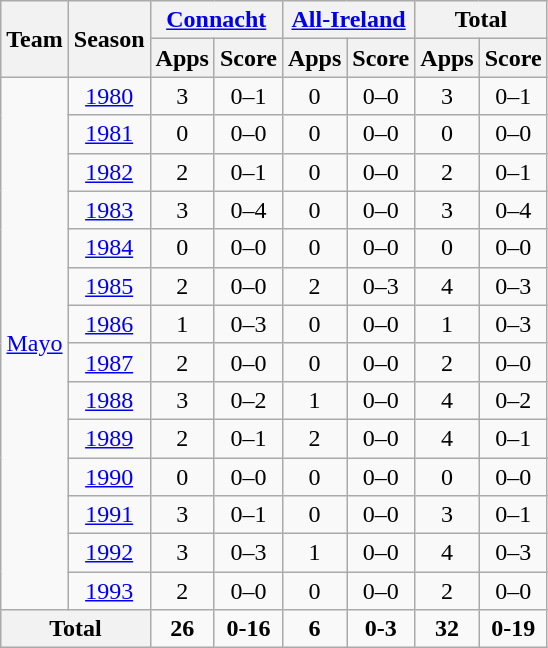<table class="wikitable" style="text-align:center">
<tr>
<th rowspan="2">Team</th>
<th rowspan="2">Season</th>
<th colspan="2"><a href='#'>Connacht</a></th>
<th colspan="2"><a href='#'>All-Ireland</a></th>
<th colspan="2">Total</th>
</tr>
<tr>
<th>Apps</th>
<th>Score</th>
<th>Apps</th>
<th>Score</th>
<th>Apps</th>
<th>Score</th>
</tr>
<tr>
<td rowspan="14"><a href='#'>Mayo</a></td>
<td><a href='#'>1980</a></td>
<td>3</td>
<td>0–1</td>
<td>0</td>
<td>0–0</td>
<td>3</td>
<td>0–1</td>
</tr>
<tr>
<td><a href='#'>1981</a></td>
<td>0</td>
<td>0–0</td>
<td>0</td>
<td>0–0</td>
<td>0</td>
<td>0–0</td>
</tr>
<tr>
<td><a href='#'>1982</a></td>
<td>2</td>
<td>0–1</td>
<td>0</td>
<td>0–0</td>
<td>2</td>
<td>0–1</td>
</tr>
<tr>
<td><a href='#'>1983</a></td>
<td>3</td>
<td>0–4</td>
<td>0</td>
<td>0–0</td>
<td>3</td>
<td>0–4</td>
</tr>
<tr>
<td><a href='#'>1984</a></td>
<td>0</td>
<td>0–0</td>
<td>0</td>
<td>0–0</td>
<td>0</td>
<td>0–0</td>
</tr>
<tr>
<td><a href='#'>1985</a></td>
<td>2</td>
<td>0–0</td>
<td>2</td>
<td>0–3</td>
<td>4</td>
<td>0–3</td>
</tr>
<tr>
<td><a href='#'>1986</a></td>
<td>1</td>
<td>0–3</td>
<td>0</td>
<td>0–0</td>
<td>1</td>
<td>0–3</td>
</tr>
<tr>
<td><a href='#'>1987</a></td>
<td>2</td>
<td>0–0</td>
<td>0</td>
<td>0–0</td>
<td>2</td>
<td>0–0</td>
</tr>
<tr>
<td><a href='#'>1988</a></td>
<td>3</td>
<td>0–2</td>
<td>1</td>
<td>0–0</td>
<td>4</td>
<td>0–2</td>
</tr>
<tr>
<td><a href='#'>1989</a></td>
<td>2</td>
<td>0–1</td>
<td>2</td>
<td>0–0</td>
<td>4</td>
<td>0–1</td>
</tr>
<tr>
<td><a href='#'>1990</a></td>
<td>0</td>
<td>0–0</td>
<td>0</td>
<td>0–0</td>
<td>0</td>
<td>0–0</td>
</tr>
<tr>
<td><a href='#'>1991</a></td>
<td>3</td>
<td>0–1</td>
<td>0</td>
<td>0–0</td>
<td>3</td>
<td>0–1</td>
</tr>
<tr>
<td><a href='#'>1992</a></td>
<td>3</td>
<td>0–3</td>
<td>1</td>
<td>0–0</td>
<td>4</td>
<td>0–3</td>
</tr>
<tr>
<td><a href='#'>1993</a></td>
<td>2</td>
<td>0–0</td>
<td>0</td>
<td>0–0</td>
<td>2</td>
<td>0–0</td>
</tr>
<tr>
<th colspan="2">Total</th>
<td><strong>26</strong></td>
<td><strong>0-16</strong></td>
<td><strong>6</strong></td>
<td><strong>0-3</strong></td>
<td><strong>32</strong></td>
<td><strong>0-19</strong></td>
</tr>
</table>
